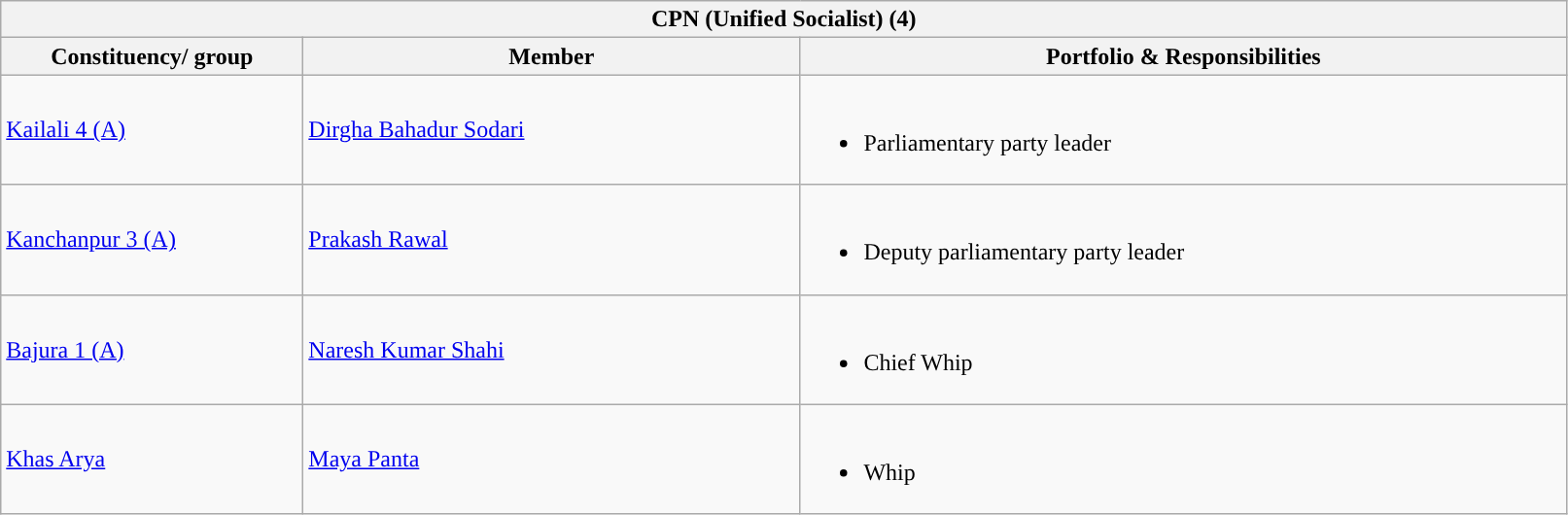<table class="wikitable sortable">
<tr>
<th colspan="3" style="width: 800pt; background:">CPN (Unified Socialist) (4)</th>
</tr>
<tr>
<th style="width:150pt;">Constituency/ group</th>
<th style="width:250pt;">Member</th>
<th>Portfolio & Responsibilities</th>
</tr>
<tr>
<td><a href='#'>Kailali 4 (A)</a></td>
<td><a href='#'>Dirgha Bahadur Sodari</a></td>
<td><br><ul><li>Parliamentary party leader</li></ul></td>
</tr>
<tr>
<td><a href='#'>Kanchanpur 3 (A)</a></td>
<td><a href='#'>Prakash Rawal</a></td>
<td><br><ul><li>Deputy parliamentary party leader</li></ul></td>
</tr>
<tr>
<td><a href='#'>Bajura 1 (A)</a></td>
<td><a href='#'>Naresh Kumar Shahi</a></td>
<td><br><ul><li>Chief Whip</li></ul></td>
</tr>
<tr>
<td><a href='#'>Khas Arya</a></td>
<td><a href='#'>Maya Panta</a></td>
<td><br><ul><li>Whip</li></ul></td>
</tr>
</table>
